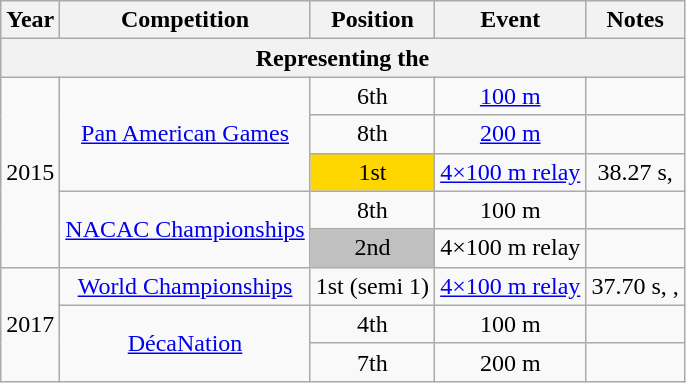<table class=wikitable style=text-align:center>
<tr>
<th>Year</th>
<th>Competition</th>
<th>Position</th>
<th>Event</th>
<th>Notes</th>
</tr>
<tr>
<th colspan=5>Representing the </th>
</tr>
<tr>
<td rowspan=5>2015</td>
<td rowspan=3><a href='#'>Pan American Games</a></td>
<td>6th</td>
<td><a href='#'>100 m</a></td>
<td></td>
</tr>
<tr>
<td>8th</td>
<td><a href='#'>200 m</a></td>
<td></td>
</tr>
<tr>
<td bgcolor=gold>1st</td>
<td><a href='#'>4×100 m relay</a></td>
<td>38.27 s, </td>
</tr>
<tr>
<td rowspan=2><a href='#'>NACAC Championships</a></td>
<td>8th</td>
<td>100 m</td>
<td></td>
</tr>
<tr>
<td bgcolor=silver>2nd</td>
<td>4×100 m relay</td>
<td></td>
</tr>
<tr>
<td rowspan=3>2017</td>
<td><a href='#'>World Championships</a></td>
<td>1st (semi 1)</td>
<td><a href='#'>4×100 m relay</a></td>
<td>37.70 s, , </td>
</tr>
<tr>
<td rowspan=2><a href='#'>DécaNation</a></td>
<td>4th</td>
<td>100 m</td>
<td></td>
</tr>
<tr>
<td>7th</td>
<td>200 m</td>
<td></td>
</tr>
</table>
